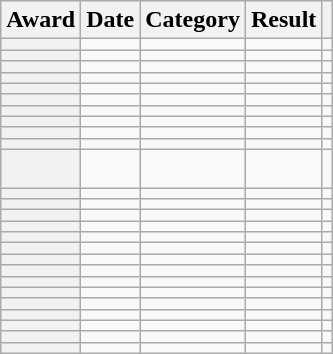<table class="wikitable plainrowheaders sortable">
<tr>
<th scope="col">Award</th>
<th scope="col">Date</th>
<th scope="col">Category</th>
<th scope="col">Result</th>
<th scope="col" class="unsortable"></th>
</tr>
<tr>
<th scope="row" rowspan="1"></th>
<td rowspan="1"></td>
<td></td>
<td></td>
<td></td>
</tr>
<tr>
<th scope="row" rowspan="1"></th>
<td rowspan="1"></td>
<td></td>
<td></td>
<td></td>
</tr>
<tr>
<th scope="row" rowspan="1"></th>
<td rowspan="1"></td>
<td></td>
<td></td>
<td></td>
</tr>
<tr>
<th scope="row" rowspan="1"></th>
<td rowspan="1"></td>
<td></td>
<td></td>
<td></td>
</tr>
<tr>
<th scope="row" rowspan="1"></th>
<td rowspan="1"></td>
<td></td>
<td></td>
<td></td>
</tr>
<tr>
<th scope="row" rowspan="1"></th>
<td rowspan="1"></td>
<td></td>
<td></td>
<td></td>
</tr>
<tr>
<th scope="row" rowspan="1"></th>
<td rowspan="1"></td>
<td></td>
<td></td>
<td></td>
</tr>
<tr>
<th scope="row" rowspan="1"></th>
<td rowspan="1"></td>
<td> </td>
<td></td>
<td></td>
</tr>
<tr>
<th scope="row" rowspan="1"></th>
<td rowspan="1"></td>
<td></td>
<td></td>
<td></td>
</tr>
<tr>
<th scope="row" rowspan="1"></th>
<td rowspan="1"></td>
<td></td>
<td></td>
<td></td>
</tr>
<tr>
<th scope="row" rowspan="1"></th>
<td rowspan="1"></td>
<td><br></td>
<td></td>
<td></td>
</tr>
<tr>
<th scope="row" rowspan="1"></th>
<td rowspan="1"></td>
<td></td>
<td></td>
<td></td>
</tr>
<tr>
<th scope="row" rowspan="1"></th>
<td rowspan="1"></td>
<td></td>
<td></td>
<td></td>
</tr>
<tr>
<th scope="row" rowspan="1"></th>
<td rowspan="1"></td>
<td></td>
<td></td>
<td></td>
</tr>
<tr>
<th scope="row" rowspan="1"></th>
<td rowspan="1"></td>
<td></td>
<td></td>
<td></td>
</tr>
<tr>
<th scope="row" rowspan="1"></th>
<td rowspan="1"></td>
<td></td>
<td></td>
<td></td>
</tr>
<tr>
<th scope="row" rowspan="1"></th>
<td rowspan="1"></td>
<td></td>
<td></td>
<td></td>
</tr>
<tr>
<th scope="row" rowspan="1"></th>
<td rowspan="1"></td>
<td></td>
<td></td>
<td></td>
</tr>
<tr>
<th scope="row" rowspan="1"></th>
<td rowspan="1"></td>
<td></td>
<td></td>
<td></td>
</tr>
<tr>
<th scope="row" rowspan="1"></th>
<td rowspan="1"></td>
<td></td>
<td></td>
<td></td>
</tr>
<tr>
<th scope="row" rowspan="1"></th>
<td rowspan="1"></td>
<td></td>
<td></td>
<td></td>
</tr>
<tr>
<th scope="row" rowspan="1"></th>
<td rowspan="1"></td>
<td></td>
<td></td>
<td></td>
</tr>
<tr>
<th scope="row" rowspan="1"></th>
<td rowspan="1"></td>
<td></td>
<td></td>
<td></td>
</tr>
<tr>
<th scope="row" rowspan="1"></th>
<td rowspan="1"></td>
<td></td>
<td></td>
<td></td>
</tr>
<tr>
<th scope="row" rowspan="1"></th>
<td rowspan="1"></td>
<td></td>
<td></td>
<td></td>
</tr>
<tr>
<th scope="row" rowspan="1"></th>
<td rowspan="1"></td>
<td></td>
<td></td>
<td></td>
</tr>
</table>
